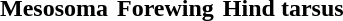<table cellpadding="2" style="border: none;">
<tr>
<th>Mesosoma</th>
<th>Forewing</th>
<th>Hind tarsus</th>
</tr>
<tr border="0" valign="bottom" align="center">
<td><br></td>
<td><br></td>
<td><br></td>
</tr>
</table>
